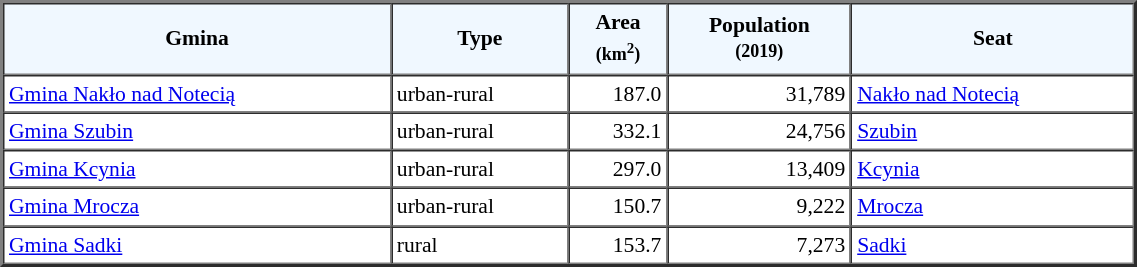<table width="60%" border="2" cellpadding="3" cellspacing="0" style="font-size:90%;line-height:120%;">
<tr bgcolor="F0F8FF">
<td style="text-align:center;"><strong>Gmina</strong></td>
<td style="text-align:center;"><strong>Type</strong></td>
<td style="text-align:center;"><strong>Area<br><small>(km<sup>2</sup>)</small></strong></td>
<td style="text-align:center;"><strong>Population<br><small>(2019)</small></strong></td>
<td style="text-align:center;"><strong>Seat</strong></td>
</tr>
<tr>
<td><a href='#'>Gmina Nakło nad Notecią</a></td>
<td>urban-rural</td>
<td style="text-align:right;">187.0</td>
<td style="text-align:right;">31,789</td>
<td><a href='#'>Nakło nad Notecią</a></td>
</tr>
<tr>
<td><a href='#'>Gmina Szubin</a></td>
<td>urban-rural</td>
<td style="text-align:right;">332.1</td>
<td style="text-align:right;">24,756</td>
<td><a href='#'>Szubin</a></td>
</tr>
<tr>
<td><a href='#'>Gmina Kcynia</a></td>
<td>urban-rural</td>
<td style="text-align:right;">297.0</td>
<td style="text-align:right;">13,409</td>
<td><a href='#'>Kcynia</a></td>
</tr>
<tr>
<td><a href='#'>Gmina Mrocza</a></td>
<td>urban-rural</td>
<td style="text-align:right;">150.7</td>
<td style="text-align:right;">9,222</td>
<td><a href='#'>Mrocza</a></td>
</tr>
<tr>
<td><a href='#'>Gmina Sadki</a></td>
<td>rural</td>
<td style="text-align:right;">153.7</td>
<td style="text-align:right;">7,273</td>
<td><a href='#'>Sadki</a></td>
</tr>
<tr>
</tr>
</table>
